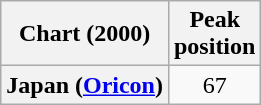<table class="wikitable plainrowheaders" style="text-align:center;" border="1">
<tr>
<th scope="col">Chart (2000)</th>
<th scope="col">Peak<br>position</th>
</tr>
<tr>
<th scope="row">Japan (<a href='#'>Oricon</a>)</th>
<td>67</td>
</tr>
</table>
